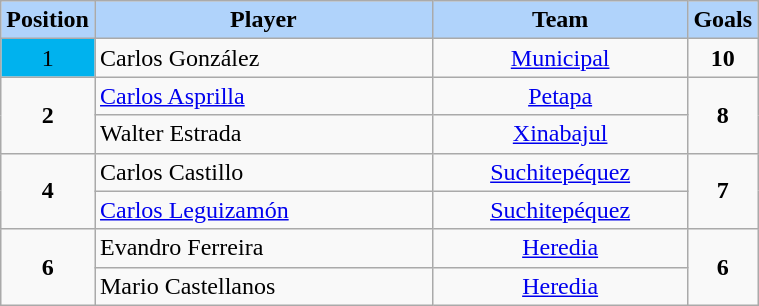<table class="wikitable" style="text-align:center" width=40%>
<tr>
<td bgcolor=#B0D3FB align="center" width= 5%><strong>Position</strong></td>
<td bgcolor=#B0D3FB align="center"><strong> Player</strong></td>
<td bgcolor=#B0D3FB align="center"><strong>Team</strong></td>
<td bgcolor=#B0D3FB align="center" width= 9%><strong>Goals</strong></td>
</tr>
<tr>
<td bgcolor=#00B2EE><span>1</span></td>
<td align="left"> Carlos González</td>
<td><a href='#'>Municipal</a></td>
<td><strong>10</strong></td>
</tr>
<tr>
<td rowspan="2"><strong>2</strong></td>
<td align="left"> <a href='#'>Carlos Asprilla</a></td>
<td><a href='#'>Petapa</a></td>
<td rowspan="2"><strong>8</strong></td>
</tr>
<tr>
<td align="left"> Walter Estrada</td>
<td><a href='#'>Xinabajul</a></td>
</tr>
<tr>
<td rowspan="2"><strong>4</strong></td>
<td align="left"> Carlos Castillo</td>
<td><a href='#'>Suchitepéquez</a></td>
<td rowspan="2"><strong>7</strong></td>
</tr>
<tr>
<td align="left"> <a href='#'>Carlos Leguizamón</a></td>
<td><a href='#'>Suchitepéquez</a></td>
</tr>
<tr>
<td rowspan="2"><strong>6</strong></td>
<td align="left"> Evandro Ferreira</td>
<td><a href='#'>Heredia</a></td>
<td rowspan="2"><strong>6</strong></td>
</tr>
<tr>
<td align="left"> Mario Castellanos</td>
<td><a href='#'>Heredia</a></td>
</tr>
</table>
